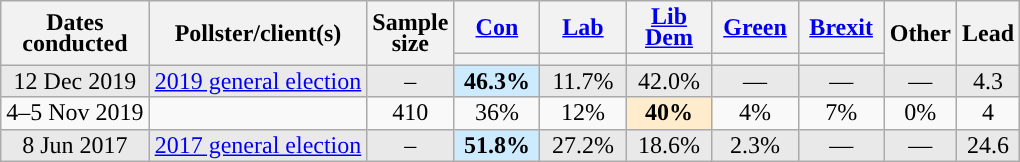<table class="wikitable sortable mw-datatable" style="text-align:center;line-height:14px;">
<tr>
<th rowspan="2">Dates<br>conducted</th>
<th rowspan="2">Pollster/client(s)</th>
<th rowspan="2" data-sort-type="number">Sample<br>size</th>
<th class="unsortable" style="width:50px;"><a href='#'>Con</a></th>
<th class="unsortable" style="width:50px;"><a href='#'>Lab</a></th>
<th class="unsortable" style="width:50px;"><a href='#'>Lib Dem</a></th>
<th class="unsortable" style="width:50px;"><a href='#'>Green</a></th>
<th class="unsortable" style="width:50px;"><a href='#'>Brexit</a></th>
<th rowspan="2" class="unsortable">Other</th>
<th rowspan="2" data-sort-type="number">Lead</th>
</tr>
<tr>
<th data-sort-type="number" style="background:"></th>
<th data-sort-type="number" style="background:"></th>
<th data-sort-type="number" style="background:"></th>
<th data-sort-type="number" style="background:"></th>
<th data-sort-type="number" style="background:"></th>
</tr>
<tr style="background:#E9E9E9;">
<td data-sort-value="2017-06-08">12 Dec 2019</td>
<td><a href='#'>2019 general election</a></td>
<td>–</td>
<td style="background:#CCEBFF;"><strong>46.3%</strong></td>
<td>11.7%</td>
<td>42.0%</td>
<td>—</td>
<td>—</td>
<td>—</td>
<td style="background:">4.3</td>
</tr>
<tr>
<td data-sort-value="2019-11-06">4–5 Nov 2019</td>
<td></td>
<td>410</td>
<td>36%</td>
<td>12%</td>
<td style="background:#FEECCD;"><strong>40%</strong></td>
<td>4%</td>
<td>7%</td>
<td>0%</td>
<td style="background:">4</td>
</tr>
<tr style="background:#E9E9E9;">
<td data-sort-value="2017-06-08">8 Jun 2017</td>
<td><a href='#'>2017 general election</a></td>
<td>–</td>
<td style="background:#CCEBFF;"><strong>51.8%</strong></td>
<td>27.2%</td>
<td>18.6%</td>
<td>2.3%</td>
<td>—</td>
<td>—</td>
<td style="background:">24.6</td>
</tr>
</table>
